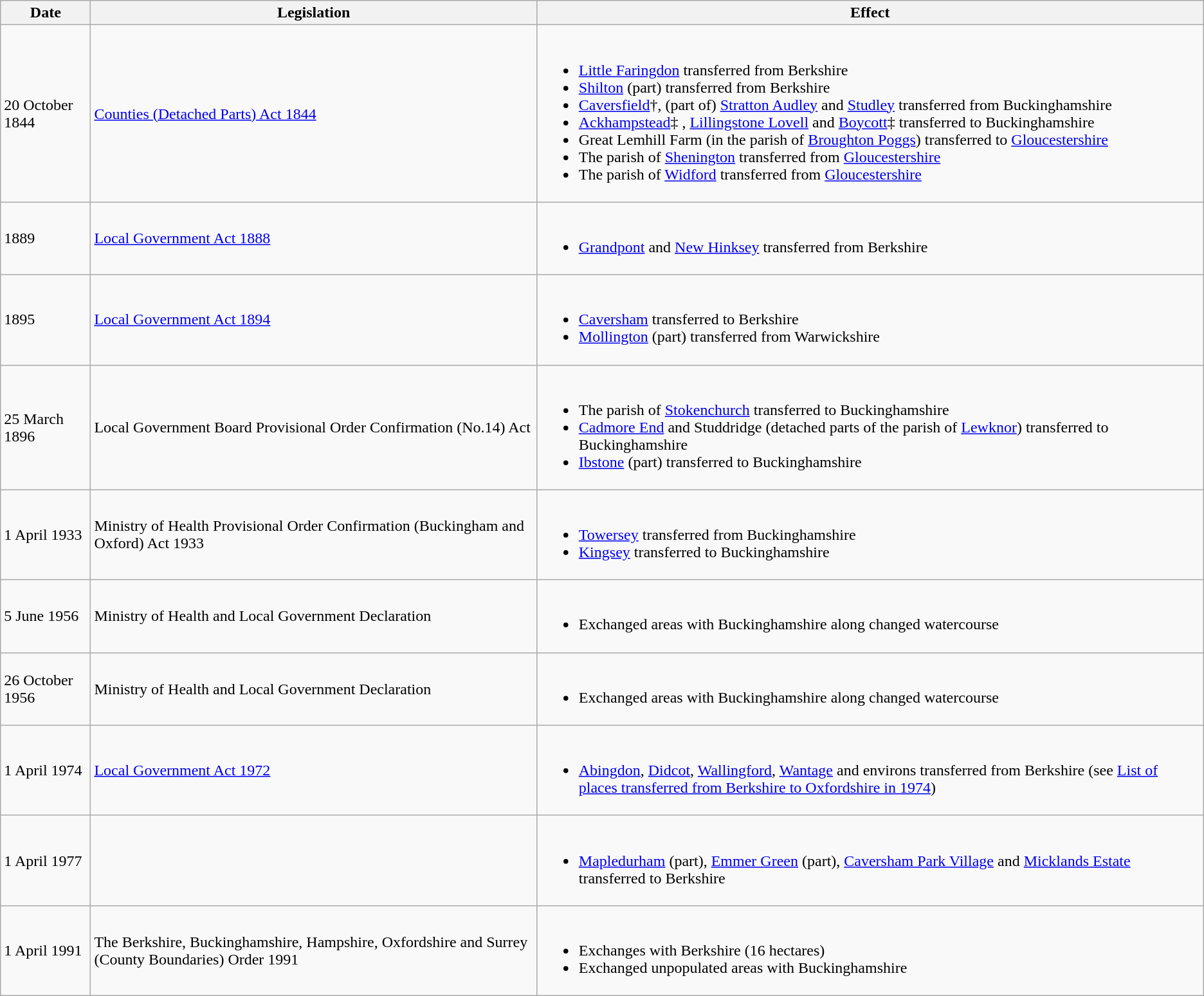<table class="wikitable">
<tr>
<th>Date</th>
<th>Legislation</th>
<th>Effect</th>
</tr>
<tr>
<td>20 October 1844</td>
<td><a href='#'>Counties (Detached Parts) Act 1844</a></td>
<td><br><ul><li><a href='#'>Little Faringdon</a> transferred from Berkshire</li><li><a href='#'>Shilton</a> (part) transferred from Berkshire</li><li><a href='#'>Caversfield</a>†, (part of) <a href='#'>Stratton Audley</a> and <a href='#'>Studley</a> transferred from Buckinghamshire</li><li><a href='#'>Ackhampstead</a>‡ , <a href='#'>Lillingstone Lovell</a> and <a href='#'>Boycott</a>‡ transferred to Buckinghamshire</li><li>Great Lemhill Farm (in the parish of <a href='#'>Broughton Poggs</a>) transferred to <a href='#'>Gloucestershire</a></li><li>The parish of <a href='#'>Shenington</a> transferred from <a href='#'>Gloucestershire</a></li><li>The parish of <a href='#'>Widford</a> transferred from <a href='#'>Gloucestershire</a></li></ul></td>
</tr>
<tr>
<td>1889</td>
<td><a href='#'>Local Government Act 1888</a></td>
<td><br><ul><li><a href='#'>Grandpont</a> and <a href='#'>New Hinksey</a> transferred from Berkshire</li></ul></td>
</tr>
<tr>
<td>1895</td>
<td><a href='#'>Local Government Act 1894</a></td>
<td><br><ul><li><a href='#'>Caversham</a> transferred to Berkshire</li><li><a href='#'>Mollington</a> (part) transferred from Warwickshire</li></ul></td>
</tr>
<tr>
<td>25 March 1896</td>
<td>Local Government Board Provisional Order Confirmation (No.14) Act</td>
<td><br><ul><li>The parish of <a href='#'>Stokenchurch</a> transferred to Buckinghamshire</li><li><a href='#'>Cadmore End</a> and Studdridge (detached parts of the parish of <a href='#'>Lewknor</a>) transferred to Buckinghamshire</li><li><a href='#'>Ibstone</a> (part) transferred to Buckinghamshire</li></ul></td>
</tr>
<tr>
<td>1 April 1933</td>
<td>Ministry of Health Provisional Order Confirmation (Buckingham and Oxford) Act 1933</td>
<td><br><ul><li><a href='#'>Towersey</a> transferred from Buckinghamshire</li><li><a href='#'>Kingsey</a> transferred to Buckinghamshire</li></ul></td>
</tr>
<tr>
<td>5 June 1956</td>
<td>Ministry of Health and Local Government Declaration</td>
<td><br><ul><li>Exchanged areas with Buckinghamshire along changed watercourse</li></ul></td>
</tr>
<tr>
<td>26 October 1956</td>
<td>Ministry of Health and Local Government Declaration</td>
<td><br><ul><li>Exchanged areas with Buckinghamshire along changed watercourse</li></ul></td>
</tr>
<tr>
<td>1 April 1974</td>
<td><a href='#'>Local Government Act 1972</a></td>
<td><br><ul><li><a href='#'>Abingdon</a>, <a href='#'>Didcot</a>, <a href='#'>Wallingford</a>, <a href='#'>Wantage</a> and environs transferred from Berkshire (see <a href='#'>List of places transferred from Berkshire to Oxfordshire in 1974</a>)</li></ul></td>
</tr>
<tr>
<td>1 April 1977</td>
<td></td>
<td><br><ul><li><a href='#'>Mapledurham</a> (part), <a href='#'>Emmer Green</a> (part), <a href='#'>Caversham Park Village</a> and <a href='#'>Micklands Estate</a> transferred to Berkshire</li></ul></td>
</tr>
<tr>
<td>1 April 1991</td>
<td>The Berkshire, Buckinghamshire, Hampshire, Oxfordshire and Surrey (County Boundaries) Order 1991</td>
<td><br><ul><li>Exchanges with Berkshire (16 hectares)</li><li>Exchanged unpopulated areas with Buckinghamshire</li></ul></td>
</tr>
</table>
